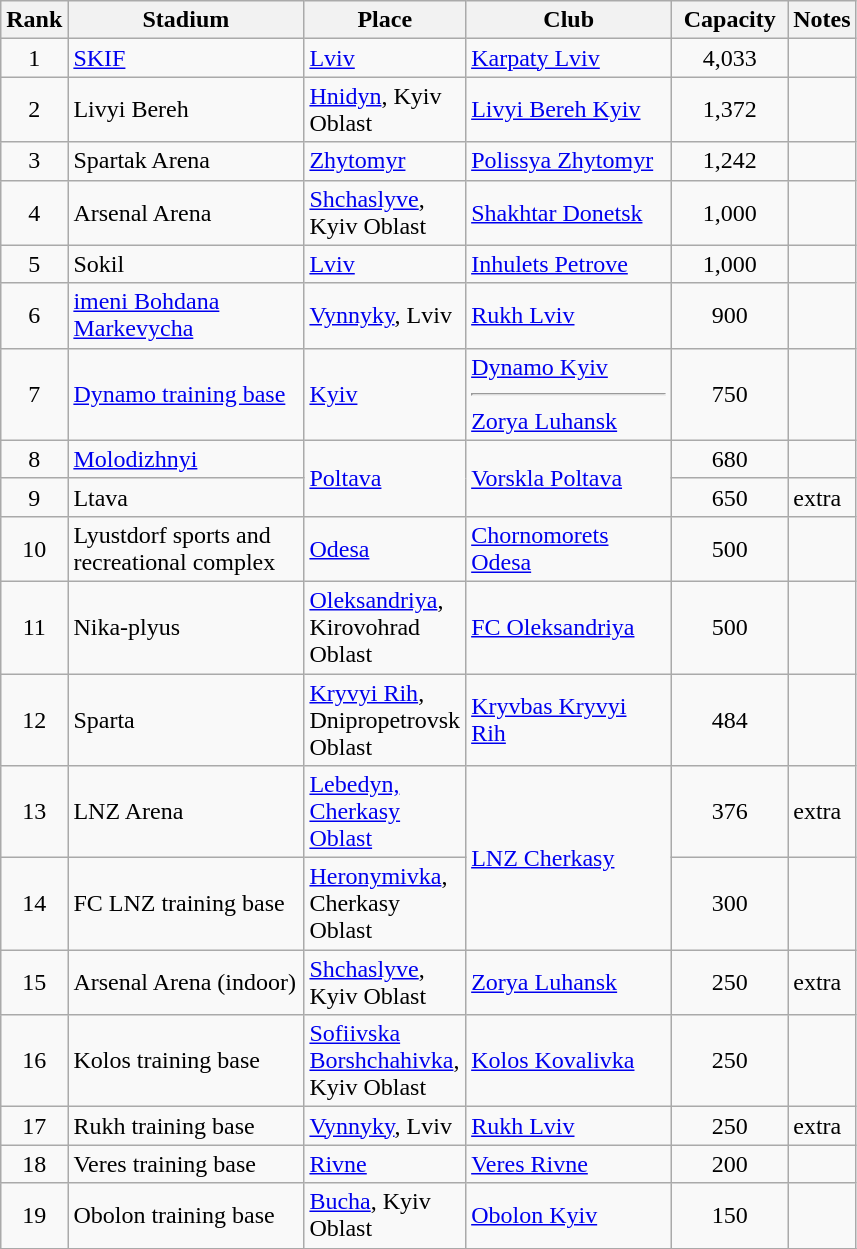<table class="wikitable sortable" style="text-align:left;">
<tr>
<th width=18>Rank</th>
<th width=150>Stadium</th>
<th width=100>Place</th>
<th width=130>Club</th>
<th width=70>Capacity</th>
<th class="unsortable">Notes</th>
</tr>
<tr>
<td align=center rowspan=1>1</td>
<td align=left rowspan=1><a href='#'>SKIF</a></td>
<td rowspan=1><a href='#'>Lviv</a></td>
<td><a href='#'>Karpaty Lviv</a></td>
<td align=center rowspan=1>4,033</td>
<td></td>
</tr>
<tr>
<td align=center rowspan=1>2</td>
<td align=left rowspan=1>Livyi Bereh</td>
<td rowspan=1><a href='#'>Hnidyn</a>, Kyiv Oblast</td>
<td><a href='#'>Livyi Bereh Kyiv</a></td>
<td align=center rowspan=1>1,372</td>
<td></td>
</tr>
<tr>
<td align=center rowspan=1>3</td>
<td align=left rowspan=1>Spartak Arena</td>
<td rowspan=1><a href='#'>Zhytomyr</a></td>
<td><a href='#'>Polissya Zhytomyr</a></td>
<td align=center rowspan=1>1,242</td>
<td></td>
</tr>
<tr>
<td align=center rowspan=1>4</td>
<td align=left rowspan=1>Arsenal Arena</td>
<td rowspan=1><a href='#'>Shchaslyve</a>, Kyiv Oblast</td>
<td><a href='#'>Shakhtar Donetsk</a></td>
<td align=center rowspan=1>1,000</td>
<td></td>
</tr>
<tr>
<td align=center rowspan=1>5</td>
<td align=left rowspan=1>Sokil</td>
<td rowspan=1><a href='#'>Lviv</a></td>
<td><a href='#'>Inhulets Petrove</a></td>
<td align=center rowspan=1>1,000</td>
<td></td>
</tr>
<tr>
<td align=center rowspan=1>6</td>
<td align=left rowspan=1><a href='#'>imeni Bohdana Markevycha</a></td>
<td rowspan=1><a href='#'>Vynnyky</a>, Lviv</td>
<td><a href='#'>Rukh Lviv</a></td>
<td align=center rowspan=1>900</td>
<td></td>
</tr>
<tr>
<td align=center rowspan=1>7</td>
<td align=left rowspan=1><a href='#'>Dynamo training base</a></td>
<td rowspan=1><a href='#'>Kyiv</a></td>
<td><a href='#'>Dynamo Kyiv</a><hr><a href='#'>Zorya Luhansk</a></td>
<td align=center rowspan=1>750</td>
<td></td>
</tr>
<tr>
<td align=center rowspan=1>8</td>
<td align=left rowspan=1><a href='#'>Molodizhnyi</a></td>
<td rowspan=2><a href='#'>Poltava</a></td>
<td rowspan=2><a href='#'>Vorskla Poltava</a></td>
<td align=center rowspan=1>680</td>
<td></td>
</tr>
<tr>
<td align=center rowspan=1>9</td>
<td align=left rowspan=1>Ltava</td>
<td align=center rowspan=1>650</td>
<td>extra</td>
</tr>
<tr>
<td align=center rowspan=1>10</td>
<td align=left rowspan=1>Lyustdorf sports and recreational complex</td>
<td rowspan=1><a href='#'>Odesa</a></td>
<td><a href='#'>Chornomorets Odesa</a></td>
<td align=center rowspan=1>500</td>
<td></td>
</tr>
<tr>
<td align=center rowspan=1>11</td>
<td align=left rowspan=1>Nika-plyus</td>
<td rowspan=1><a href='#'>Oleksandriya</a>, Kirovohrad Oblast</td>
<td><a href='#'>FC Oleksandriya</a></td>
<td align=center rowspan=1>500</td>
<td></td>
</tr>
<tr>
<td align=center rowspan=1>12</td>
<td align=left rowspan=1>Sparta</td>
<td rowspan=1><a href='#'>Kryvyi Rih</a>, Dnipropetrovsk Oblast</td>
<td><a href='#'>Kryvbas Kryvyi Rih</a></td>
<td align=center rowspan=1>484</td>
<td></td>
</tr>
<tr>
<td align=center rowspan=1>13</td>
<td align=left rowspan=1>LNZ Arena</td>
<td rowspan=1><a href='#'>Lebedyn, Cherkasy Oblast</a></td>
<td rowspan=2><a href='#'>LNZ Cherkasy</a></td>
<td align=center rowspan=1>376</td>
<td>extra</td>
</tr>
<tr>
<td align=center rowspan=1>14</td>
<td align=left rowspan=1>FC LNZ training base</td>
<td rowspan=1><a href='#'>Heronymivka</a>, Cherkasy Oblast</td>
<td align=center rowspan=1>300</td>
<td></td>
</tr>
<tr>
<td align=center rowspan=1>15</td>
<td align=left rowspan=1>Arsenal Arena (indoor)</td>
<td rowspan=1><a href='#'>Shchaslyve</a>, Kyiv Oblast</td>
<td><a href='#'>Zorya Luhansk</a></td>
<td align=center rowspan=1>250</td>
<td>extra</td>
</tr>
<tr>
<td align=center rowspan=1>16</td>
<td align=left rowspan=1>Kolos training base</td>
<td rowspan=1><a href='#'>Sofiivska Borshchahivka</a>, Kyiv Oblast</td>
<td><a href='#'>Kolos Kovalivka</a></td>
<td align=center rowspan=1>250</td>
<td></td>
</tr>
<tr>
<td align=center rowspan=1>17</td>
<td align=left rowspan=1>Rukh training base</td>
<td rowspan=1><a href='#'>Vynnyky</a>, Lviv</td>
<td><a href='#'>Rukh Lviv</a></td>
<td align=center rowspan=1>250</td>
<td>extra</td>
</tr>
<tr>
<td align=center rowspan=1>18</td>
<td align=left rowspan=1>Veres training base</td>
<td rowspan=1><a href='#'>Rivne</a></td>
<td><a href='#'>Veres Rivne</a></td>
<td align=center rowspan=1>200</td>
<td></td>
</tr>
<tr>
<td align=center rowspan=1>19</td>
<td align=left rowspan=1>Obolon training base</td>
<td rowspan=1><a href='#'>Bucha</a>, Kyiv Oblast</td>
<td><a href='#'>Obolon Kyiv</a></td>
<td align=center rowspan=1>150</td>
<td></td>
</tr>
<tr>
</tr>
</table>
